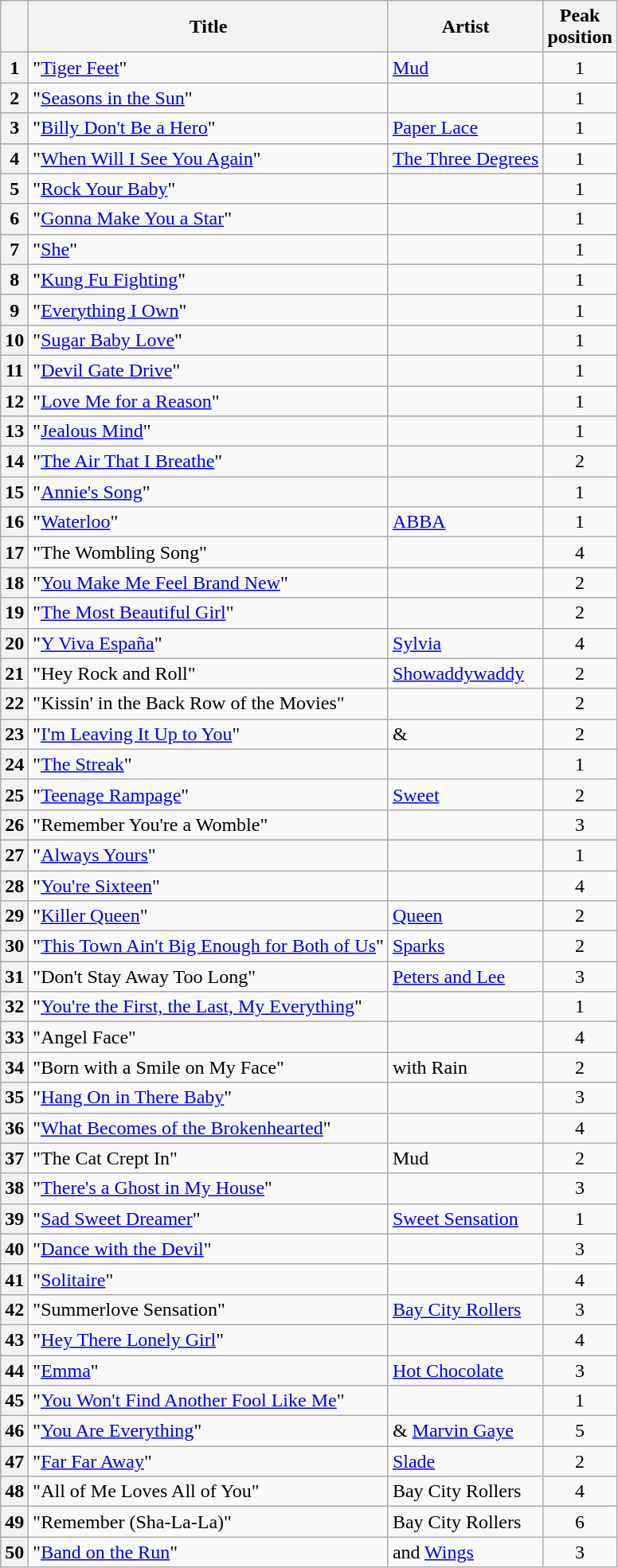<table class="wikitable sortable plainrowheaders">
<tr>
<th scope=col></th>
<th scope=col>Title</th>
<th scope=col>Artist</th>
<th scope=col>Peak<br>position</th>
</tr>
<tr>
<th scope=row style="text-align:center;">1</th>
<td>"<a href='#'>Tiger Feet</a>"</td>
<td><a href='#'>Mud</a></td>
<td align="center">1</td>
</tr>
<tr>
<th scope=row style="text-align:center;">2</th>
<td>"<a href='#'>Seasons in the Sun</a>"</td>
<td></td>
<td align="center">1</td>
</tr>
<tr>
<th scope=row style="text-align:center;">3</th>
<td>"<a href='#'>Billy Don't Be a Hero</a>"</td>
<td><a href='#'>Paper Lace</a></td>
<td align="center">1</td>
</tr>
<tr>
<th scope=row style="text-align:center;">4</th>
<td>"<a href='#'>When Will I See You Again</a>"</td>
<td><a href='#'>The Three Degrees</a></td>
<td align="center">1</td>
</tr>
<tr>
<th scope=row style="text-align:center;">5</th>
<td>"<a href='#'>Rock Your Baby</a>"</td>
<td></td>
<td align="center">1</td>
</tr>
<tr>
<th scope=row style="text-align:center;">6</th>
<td>"<a href='#'>Gonna Make You a Star</a>"</td>
<td></td>
<td align="center">1</td>
</tr>
<tr>
<th scope=row style="text-align:center;">7</th>
<td>"<a href='#'>She</a>"</td>
<td></td>
<td align="center">1</td>
</tr>
<tr>
<th scope=row style="text-align:center;">8</th>
<td>"<a href='#'>Kung Fu Fighting</a>"</td>
<td></td>
<td align="center">1</td>
</tr>
<tr>
<th scope=row style="text-align:center;">9</th>
<td>"<a href='#'>Everything I Own</a>"</td>
<td></td>
<td align="center">1</td>
</tr>
<tr>
<th scope=row style="text-align:center;">10</th>
<td>"<a href='#'>Sugar Baby Love</a>"</td>
<td></td>
<td align="center">1</td>
</tr>
<tr>
<th scope=row style="text-align:center;">11</th>
<td>"<a href='#'>Devil Gate Drive</a>"</td>
<td></td>
<td align="center">1</td>
</tr>
<tr>
<th scope=row style="text-align:center;">12</th>
<td>"<a href='#'>Love Me for a Reason</a>"</td>
<td></td>
<td align="center">1</td>
</tr>
<tr>
<th scope=row style="text-align:center;">13</th>
<td>"<a href='#'>Jealous Mind</a>"</td>
<td></td>
<td align="center">1</td>
</tr>
<tr>
<th scope=row style="text-align:center;">14</th>
<td>"<a href='#'>The Air That I Breathe</a>"</td>
<td></td>
<td align="center">2</td>
</tr>
<tr>
<th scope=row style="text-align:center;">15</th>
<td>"<a href='#'>Annie's Song</a>"</td>
<td></td>
<td align="center">1</td>
</tr>
<tr>
<th scope=row style="text-align:center;">16</th>
<td>"<a href='#'>Waterloo</a>"</td>
<td><a href='#'>ABBA</a></td>
<td align="center">1</td>
</tr>
<tr>
<th scope=row style="text-align:center;">17</th>
<td>"The Wombling Song"</td>
<td></td>
<td align="center">4</td>
</tr>
<tr>
<th scope=row style="text-align:center;">18</th>
<td>"<a href='#'>You Make Me Feel Brand New</a>"</td>
<td></td>
<td align="center">2</td>
</tr>
<tr>
<th scope=row style="text-align:center;">19</th>
<td>"<a href='#'>The Most Beautiful Girl</a>"</td>
<td></td>
<td align="center">2</td>
</tr>
<tr>
<th scope=row style="text-align:center;">20</th>
<td>"<a href='#'>Y Viva España</a>"</td>
<td><a href='#'>Sylvia</a></td>
<td align="center">4</td>
</tr>
<tr>
<th scope=row style="text-align:center;">21</th>
<td>"Hey Rock and Roll"</td>
<td><a href='#'>Showaddywaddy</a></td>
<td align="center">2</td>
</tr>
<tr>
<th scope=row style="text-align:center;">22</th>
<td>"Kissin' in the Back Row of the Movies"</td>
<td></td>
<td align="center">2</td>
</tr>
<tr>
<th scope=row style="text-align:center;">23</th>
<td>"<a href='#'>I'm Leaving It Up to You</a>"</td>
<td> & </td>
<td align="center">2</td>
</tr>
<tr>
<th scope=row style="text-align:center;">24</th>
<td>"<a href='#'>The Streak</a>"</td>
<td></td>
<td align="center">1</td>
</tr>
<tr>
<th scope=row style="text-align:center;">25</th>
<td>"<a href='#'>Teenage Rampage</a>"</td>
<td><a href='#'>Sweet</a></td>
<td align="center">2</td>
</tr>
<tr>
<th scope=row style="text-align:center;">26</th>
<td>"Remember You're a Womble"</td>
<td></td>
<td align="center">3</td>
</tr>
<tr>
<th scope=row style="text-align:center;">27</th>
<td>"<a href='#'>Always Yours</a>"</td>
<td></td>
<td align="center">1</td>
</tr>
<tr>
<th scope=row style="text-align:center;">28</th>
<td>"<a href='#'>You're Sixteen</a>"</td>
<td></td>
<td align="center">4</td>
</tr>
<tr>
<th scope=row style="text-align:center;">29</th>
<td>"<a href='#'>Killer Queen</a>"</td>
<td><a href='#'>Queen</a></td>
<td align="center">2</td>
</tr>
<tr>
<th scope=row style="text-align:center;">30</th>
<td>"<a href='#'>This Town Ain't Big Enough for Both of Us</a>"</td>
<td><a href='#'>Sparks</a></td>
<td align="center">2</td>
</tr>
<tr>
<th scope=row style="text-align:center;">31</th>
<td>"Don't Stay Away Too Long"</td>
<td><a href='#'>Peters and Lee</a></td>
<td align="center">3</td>
</tr>
<tr>
<th scope=row style="text-align:center;">32</th>
<td>"<a href='#'>You're the First, the Last, My Everything</a>"</td>
<td></td>
<td align="center">1</td>
</tr>
<tr>
<th scope=row style="text-align:center;">33</th>
<td>"Angel Face"</td>
<td></td>
<td align="center">4</td>
</tr>
<tr>
<th scope=row style="text-align:center;">34</th>
<td>"Born with a Smile on My Face"</td>
<td> with Rain</td>
<td align="center">2</td>
</tr>
<tr>
<th scope=row style="text-align:center;">35</th>
<td>"<a href='#'>Hang On in There Baby</a>"</td>
<td></td>
<td align="center">3</td>
</tr>
<tr>
<th scope=row style="text-align:center;">36</th>
<td>"<a href='#'>What Becomes of the Brokenhearted</a>"</td>
<td></td>
<td align="center">4</td>
</tr>
<tr>
<th scope=row style="text-align:center;">37</th>
<td>"The Cat Crept In"</td>
<td>Mud</td>
<td align="center">2</td>
</tr>
<tr>
<th scope=row style="text-align:center;">38</th>
<td>"<a href='#'>There's a Ghost in My House</a>"</td>
<td></td>
<td align="center">3</td>
</tr>
<tr>
<th scope=row style="text-align:center;">39</th>
<td>"<a href='#'>Sad Sweet Dreamer</a>"</td>
<td><a href='#'>Sweet Sensation</a></td>
<td align="center">1</td>
</tr>
<tr>
<th scope=row style="text-align:center;">40</th>
<td>"<a href='#'>Dance with the Devil</a>"</td>
<td></td>
<td align="center">3</td>
</tr>
<tr>
<th scope=row style="text-align:center;">41</th>
<td>"<a href='#'>Solitaire</a>"</td>
<td></td>
<td align="center">4</td>
</tr>
<tr>
<th scope=row style="text-align:center;">42</th>
<td>"Summerlove Sensation"</td>
<td><a href='#'>Bay City Rollers</a></td>
<td align="center">3</td>
</tr>
<tr>
<th scope=row style="text-align:center;">43</th>
<td>"<a href='#'>Hey There Lonely Girl</a>"</td>
<td></td>
<td align="center">4</td>
</tr>
<tr>
<th scope=row style="text-align:center;">44</th>
<td>"<a href='#'>Emma</a>"</td>
<td><a href='#'>Hot Chocolate</a></td>
<td align="center">3</td>
</tr>
<tr>
<th scope=row style="text-align:center;">45</th>
<td>"<a href='#'>You Won't Find Another Fool Like Me</a>"</td>
<td></td>
<td align="center">1</td>
</tr>
<tr>
<th scope=row style="text-align:center;">46</th>
<td>"<a href='#'>You Are Everything</a>"</td>
<td> & <a href='#'>Marvin Gaye</a></td>
<td align="center">5</td>
</tr>
<tr>
<th scope=row style="text-align:center;">47</th>
<td>"<a href='#'>Far Far Away</a>"</td>
<td><a href='#'>Slade</a></td>
<td align="center">2</td>
</tr>
<tr>
<th scope=row style="text-align:center;">48</th>
<td>"All of Me Loves All of You"</td>
<td>Bay City Rollers</td>
<td align="center">4</td>
</tr>
<tr>
<th scope=row style="text-align:center;">49</th>
<td>"Remember (Sha-La-La)"</td>
<td>Bay City Rollers</td>
<td align="center">6</td>
</tr>
<tr>
<th scope=row style="text-align:center;">50</th>
<td>"<a href='#'>Band on the Run</a>"</td>
<td> and <a href='#'>Wings</a></td>
<td align="center">3</td>
</tr>
</table>
